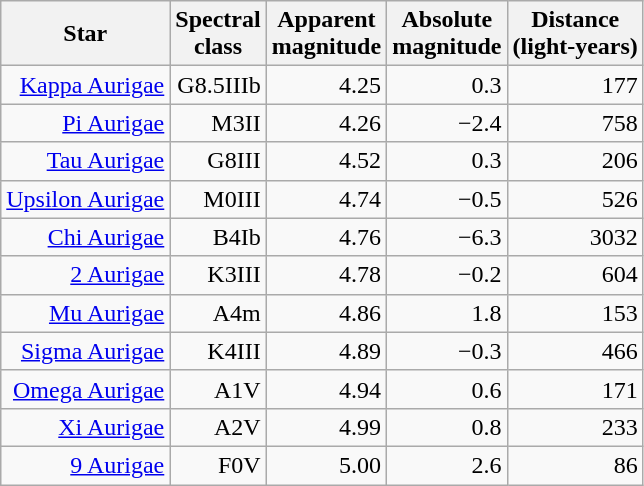<table class="sortable wikitable">
<tr>
<th>Star</th>
<th>Spectral<br>class</th>
<th>Apparent<br>magnitude</th>
<th>Absolute<br>magnitude</th>
<th>Distance<br>(light-years)</th>
</tr>
<tr align=right>
<td><a href='#'>Kappa Aurigae</a></td>
<td>G8.5IIIb</td>
<td>4.25</td>
<td>0.3</td>
<td>177</td>
</tr>
<tr align=right>
<td><a href='#'>Pi Aurigae</a></td>
<td>M3II</td>
<td>4.26</td>
<td>−2.4</td>
<td>758</td>
</tr>
<tr align=right>
<td><a href='#'>Tau Aurigae</a></td>
<td>G8III</td>
<td>4.52</td>
<td>0.3</td>
<td>206</td>
</tr>
<tr align=right>
<td><a href='#'>Upsilon Aurigae</a></td>
<td>M0III</td>
<td>4.74</td>
<td>−0.5</td>
<td>526</td>
</tr>
<tr align=right>
<td><a href='#'>Chi Aurigae</a></td>
<td>B4Ib</td>
<td>4.76</td>
<td>−6.3</td>
<td>3032</td>
</tr>
<tr align=right>
<td><a href='#'>2 Aurigae</a></td>
<td>K3III</td>
<td>4.78</td>
<td>−0.2</td>
<td>604</td>
</tr>
<tr align=right>
<td><a href='#'>Mu Aurigae</a></td>
<td>A4m</td>
<td>4.86</td>
<td>1.8</td>
<td>153</td>
</tr>
<tr align=right>
<td><a href='#'>Sigma Aurigae</a></td>
<td>K4III</td>
<td>4.89</td>
<td>−0.3</td>
<td>466</td>
</tr>
<tr align=right>
<td><a href='#'>Omega Aurigae</a></td>
<td>A1V</td>
<td>4.94</td>
<td>0.6</td>
<td>171</td>
</tr>
<tr align=right>
<td><a href='#'>Xi Aurigae</a></td>
<td>A2V</td>
<td>4.99</td>
<td>0.8</td>
<td>233</td>
</tr>
<tr align=right>
<td><a href='#'>9 Aurigae</a></td>
<td>F0V</td>
<td>5.00</td>
<td>2.6</td>
<td>86</td>
</tr>
</table>
